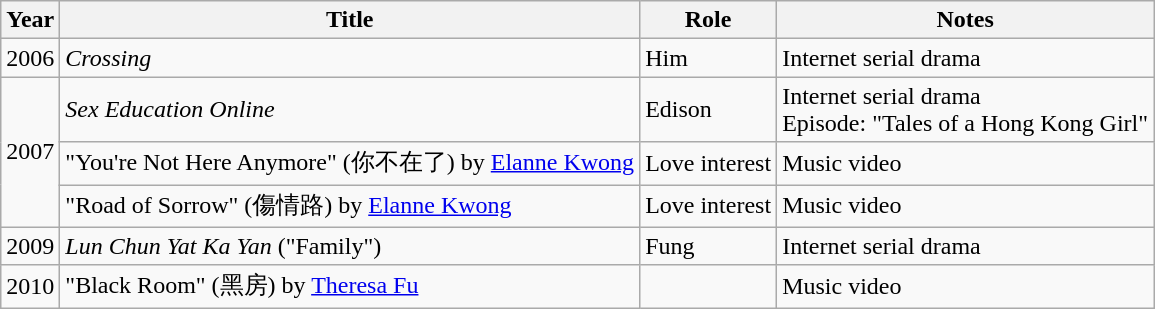<table class="wikitable plainrowheaders sortable">
<tr>
<th scope="col">Year</th>
<th scope="col">Title</th>
<th scope="col">Role</th>
<th scope="col" class="unsortable">Notes</th>
</tr>
<tr>
<td>2006</td>
<td><em>Crossing</em></td>
<td>Him</td>
<td>Internet serial drama</td>
</tr>
<tr>
<td rowspan="3">2007</td>
<td><em>Sex Education Online</em></td>
<td>Edison</td>
<td>Internet serial drama <br>Episode: "Tales of a Hong Kong Girl"<br></td>
</tr>
<tr>
<td>"You're Not Here Anymore" (你不在了) by <a href='#'>Elanne Kwong</a></td>
<td>Love interest</td>
<td>Music video</td>
</tr>
<tr>
<td>"Road of Sorrow" (傷情路) by <a href='#'>Elanne Kwong</a></td>
<td>Love interest</td>
<td>Music video</td>
</tr>
<tr>
<td>2009</td>
<td><em>Lun Chun Yat Ka Yan</em> ("Family")</td>
<td>Fung</td>
<td>Internet serial drama</td>
</tr>
<tr>
<td>2010</td>
<td>"Black Room" (黑房) by <a href='#'>Theresa Fu</a></td>
<td></td>
<td>Music video</td>
</tr>
</table>
